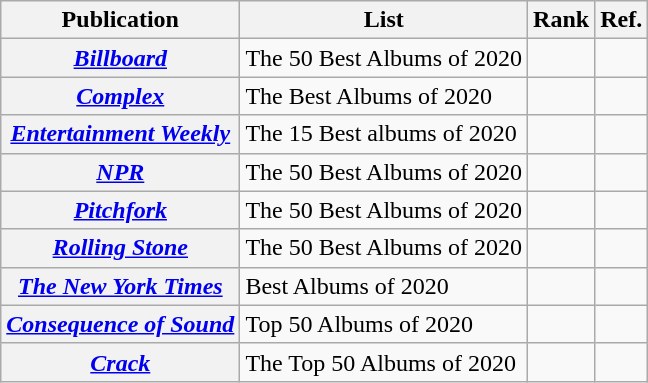<table class="wikitable sortable plainrowheaders">
<tr>
<th scope="col">Publication</th>
<th scope="col">List</th>
<th scope="col">Rank</th>
<th scope="col">Ref.</th>
</tr>
<tr>
<th scope="row"><em><a href='#'>Billboard</a></em></th>
<td>The 50 Best Albums of 2020</td>
<td></td>
<td></td>
</tr>
<tr>
<th scope="row"><em><a href='#'>Complex</a></em></th>
<td>The Best Albums of 2020</td>
<td></td>
<td></td>
</tr>
<tr>
<th scope="row"><em><a href='#'>Entertainment Weekly</a></em></th>
<td>The 15 Best albums of 2020</td>
<td></td>
<td></td>
</tr>
<tr>
<th scope="row"><em><a href='#'>NPR</a></em></th>
<td>The 50 Best Albums of 2020</td>
<td></td>
<td></td>
</tr>
<tr>
<th scope="row"><em><a href='#'>Pitchfork</a></em></th>
<td>The 50 Best Albums of 2020</td>
<td></td>
<td></td>
</tr>
<tr>
<th scope="row"><em><a href='#'>Rolling Stone</a></em></th>
<td>The 50 Best Albums of 2020</td>
<td></td>
<td></td>
</tr>
<tr>
<th scope="row"><em><a href='#'>The New York Times</a></em></th>
<td>Best Albums of 2020 </td>
<td></td>
<td></td>
</tr>
<tr>
<th scope="row"><em><a href='#'>Consequence of Sound</a></em></th>
<td>Top 50 Albums of 2020</td>
<td></td>
<td></td>
</tr>
<tr>
<th scope="row"><em><a href='#'>Crack</a></em></th>
<td>The Top 50 Albums of 2020</td>
<td></td>
<td></td>
</tr>
</table>
